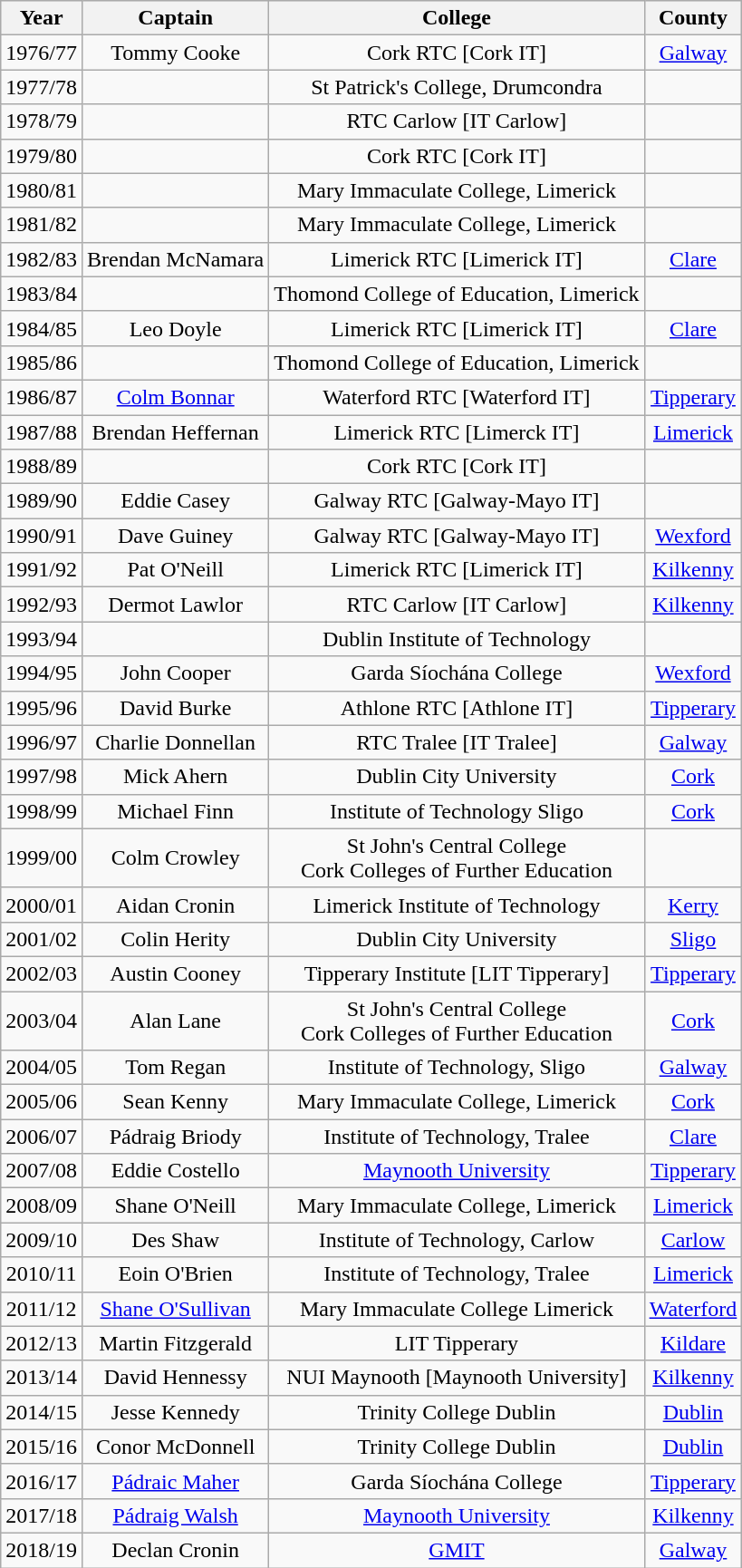<table class="wikitable">
<tr style="background:#efefef">
<th>Year</th>
<th>Captain</th>
<th>College</th>
<th>County</th>
</tr>
<tr align="center">
<td>1976/77</td>
<td>Tommy Cooke</td>
<td>Cork RTC [Cork IT]</td>
<td><a href='#'>Galway</a></td>
</tr>
<tr align="center">
<td>1977/78</td>
<td></td>
<td>St Patrick's College, Drumcondra</td>
<td></td>
</tr>
<tr align="center">
<td>1978/79</td>
<td></td>
<td>RTC Carlow [IT Carlow]</td>
<td></td>
</tr>
<tr align="center">
<td>1979/80</td>
<td></td>
<td>Cork RTC [Cork IT]</td>
<td></td>
</tr>
<tr align="center">
<td>1980/81</td>
<td></td>
<td>Mary Immaculate College, Limerick</td>
<td></td>
</tr>
<tr align="center">
<td>1981/82</td>
<td></td>
<td>Mary Immaculate College, Limerick</td>
<td></td>
</tr>
<tr align="center">
<td>1982/83</td>
<td>Brendan McNamara</td>
<td>Limerick RTC [Limerick IT]</td>
<td><a href='#'>Clare</a></td>
</tr>
<tr align="center">
<td>1983/84</td>
<td></td>
<td>Thomond College of Education, Limerick</td>
<td></td>
</tr>
<tr align="center">
<td>1984/85</td>
<td>Leo Doyle</td>
<td>Limerick RTC [Limerick IT]</td>
<td><a href='#'>Clare</a></td>
</tr>
<tr align="center">
<td>1985/86</td>
<td></td>
<td>Thomond College of Education, Limerick</td>
<td></td>
</tr>
<tr align="center">
<td>1986/87</td>
<td><a href='#'>Colm Bonnar</a></td>
<td>Waterford RTC [Waterford IT]</td>
<td><a href='#'>Tipperary</a></td>
</tr>
<tr align="center">
<td>1987/88</td>
<td>Brendan Heffernan</td>
<td>Limerick RTC [Limerck IT]</td>
<td><a href='#'>Limerick</a></td>
</tr>
<tr align="center">
<td>1988/89</td>
<td></td>
<td>Cork RTC [Cork IT]</td>
<td></td>
</tr>
<tr align="center">
<td>1989/90</td>
<td>Eddie Casey</td>
<td>Galway RTC [Galway-Mayo IT]</td>
<td></td>
</tr>
<tr align="center">
<td>1990/91</td>
<td>Dave Guiney</td>
<td>Galway RTC [Galway-Mayo IT]</td>
<td><a href='#'>Wexford</a></td>
</tr>
<tr align="center">
<td>1991/92</td>
<td>Pat O'Neill</td>
<td>Limerick RTC [Limerick IT]</td>
<td><a href='#'>Kilkenny</a></td>
</tr>
<tr align="center">
<td>1992/93</td>
<td>Dermot Lawlor</td>
<td>RTC Carlow [IT Carlow]</td>
<td><a href='#'>Kilkenny</a></td>
</tr>
<tr align="center">
<td>1993/94</td>
<td></td>
<td>Dublin Institute of Technology</td>
<td></td>
</tr>
<tr align="center">
<td>1994/95</td>
<td>John Cooper</td>
<td>Garda Síochána College</td>
<td><a href='#'>Wexford</a></td>
</tr>
<tr align="center">
<td>1995/96</td>
<td>David Burke</td>
<td>Athlone RTC [Athlone IT]</td>
<td><a href='#'>Tipperary</a></td>
</tr>
<tr align="center">
<td>1996/97</td>
<td>Charlie Donnellan</td>
<td>RTC Tralee [IT Tralee]</td>
<td><a href='#'>Galway</a></td>
</tr>
<tr align="center">
<td>1997/98</td>
<td>Mick Ahern</td>
<td>Dublin City University</td>
<td><a href='#'>Cork</a></td>
</tr>
<tr align="center">
<td>1998/99</td>
<td>Michael Finn</td>
<td>Institute of Technology Sligo</td>
<td><a href='#'>Cork</a></td>
</tr>
<tr align="center">
<td>1999/00</td>
<td>Colm Crowley</td>
<td>St John's Central College<br>Cork Colleges of Further Education</td>
<td></td>
</tr>
<tr align="center">
<td>2000/01</td>
<td>Aidan Cronin</td>
<td>Limerick Institute of Technology</td>
<td><a href='#'>Kerry</a></td>
</tr>
<tr align="center">
<td>2001/02</td>
<td>Colin Herity</td>
<td>Dublin City University</td>
<td><a href='#'>Sligo</a></td>
</tr>
<tr align="center">
<td>2002/03</td>
<td>Austin Cooney</td>
<td>Tipperary Institute [LIT Tipperary]</td>
<td><a href='#'>Tipperary</a></td>
</tr>
<tr align="center">
<td>2003/04</td>
<td>Alan Lane</td>
<td>St John's Central College<br>Cork Colleges of Further Education</td>
<td><a href='#'>Cork</a></td>
</tr>
<tr align="center">
<td>2004/05</td>
<td>Tom Regan</td>
<td>Institute of Technology, Sligo</td>
<td><a href='#'>Galway</a></td>
</tr>
<tr align="center">
<td>2005/06</td>
<td>Sean Kenny</td>
<td>Mary Immaculate College, Limerick</td>
<td><a href='#'>Cork</a></td>
</tr>
<tr align="center">
<td>2006/07</td>
<td>Pádraig Briody</td>
<td>Institute of Technology, Tralee</td>
<td><a href='#'>Clare</a></td>
</tr>
<tr align="center">
<td>2007/08</td>
<td>Eddie Costello</td>
<td><a href='#'>Maynooth University</a></td>
<td><a href='#'>Tipperary</a></td>
</tr>
<tr align="center">
<td>2008/09</td>
<td>Shane O'Neill</td>
<td>Mary Immaculate College, Limerick</td>
<td><a href='#'>Limerick</a></td>
</tr>
<tr align="center">
<td>2009/10</td>
<td>Des Shaw</td>
<td>Institute of Technology, Carlow</td>
<td><a href='#'>Carlow</a></td>
</tr>
<tr align="center">
<td>2010/11</td>
<td>Eoin O'Brien</td>
<td>Institute of Technology, Tralee</td>
<td><a href='#'>Limerick</a></td>
</tr>
<tr align="center">
<td>2011/12</td>
<td><a href='#'>Shane O'Sullivan</a></td>
<td>Mary Immaculate College Limerick</td>
<td><a href='#'>Waterford</a></td>
</tr>
<tr align="center">
<td>2012/13</td>
<td>Martin Fitzgerald</td>
<td>LIT Tipperary</td>
<td><a href='#'>Kildare</a></td>
</tr>
<tr align="center">
<td>2013/14</td>
<td>David Hennessy</td>
<td>NUI Maynooth [Maynooth University]</td>
<td><a href='#'>Kilkenny</a></td>
</tr>
<tr align="center">
<td>2014/15</td>
<td>Jesse Kennedy</td>
<td>Trinity College Dublin</td>
<td><a href='#'>Dublin</a></td>
</tr>
<tr align="center">
<td>2015/16</td>
<td>Conor McDonnell</td>
<td>Trinity College Dublin</td>
<td><a href='#'>Dublin</a></td>
</tr>
<tr align="center">
<td>2016/17</td>
<td><a href='#'>Pádraic Maher</a></td>
<td>Garda Síochána College</td>
<td><a href='#'>Tipperary</a></td>
</tr>
<tr align="center">
<td>2017/18</td>
<td><a href='#'>Pádraig Walsh</a></td>
<td><a href='#'>Maynooth University</a></td>
<td><a href='#'>Kilkenny</a></td>
</tr>
<tr align="center">
<td>2018/19</td>
<td>Declan Cronin</td>
<td><a href='#'>GMIT</a></td>
<td><a href='#'>Galway</a></td>
</tr>
</table>
